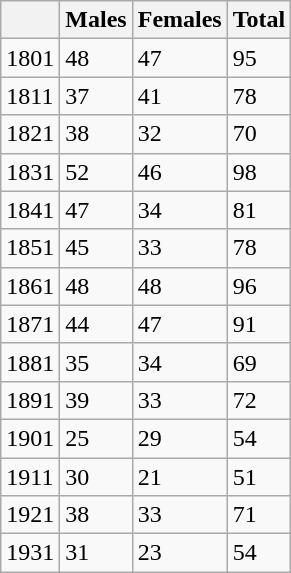<table class="wikitable">
<tr>
<th></th>
<th>Males</th>
<th>Females</th>
<th>Total</th>
</tr>
<tr>
<td>1801</td>
<td>48</td>
<td>47</td>
<td>95</td>
</tr>
<tr>
<td>1811</td>
<td>37</td>
<td>41</td>
<td>78</td>
</tr>
<tr>
<td>1821</td>
<td>38</td>
<td>32</td>
<td>70</td>
</tr>
<tr>
<td>1831</td>
<td>52</td>
<td>46</td>
<td>98</td>
</tr>
<tr>
<td>1841</td>
<td>47</td>
<td>34</td>
<td>81</td>
</tr>
<tr>
<td>1851</td>
<td>45</td>
<td>33</td>
<td>78</td>
</tr>
<tr>
<td>1861</td>
<td>48</td>
<td>48</td>
<td>96</td>
</tr>
<tr>
<td>1871</td>
<td>44</td>
<td>47</td>
<td>91</td>
</tr>
<tr>
<td>1881</td>
<td>35</td>
<td>34</td>
<td>69</td>
</tr>
<tr>
<td>1891</td>
<td>39</td>
<td>33</td>
<td>72</td>
</tr>
<tr>
<td>1901</td>
<td>25</td>
<td>29</td>
<td>54</td>
</tr>
<tr>
<td>1911</td>
<td>30</td>
<td>21</td>
<td>51</td>
</tr>
<tr>
<td>1921</td>
<td>38</td>
<td>33</td>
<td>71</td>
</tr>
<tr>
<td>1931</td>
<td>31</td>
<td>23</td>
<td>54</td>
</tr>
</table>
